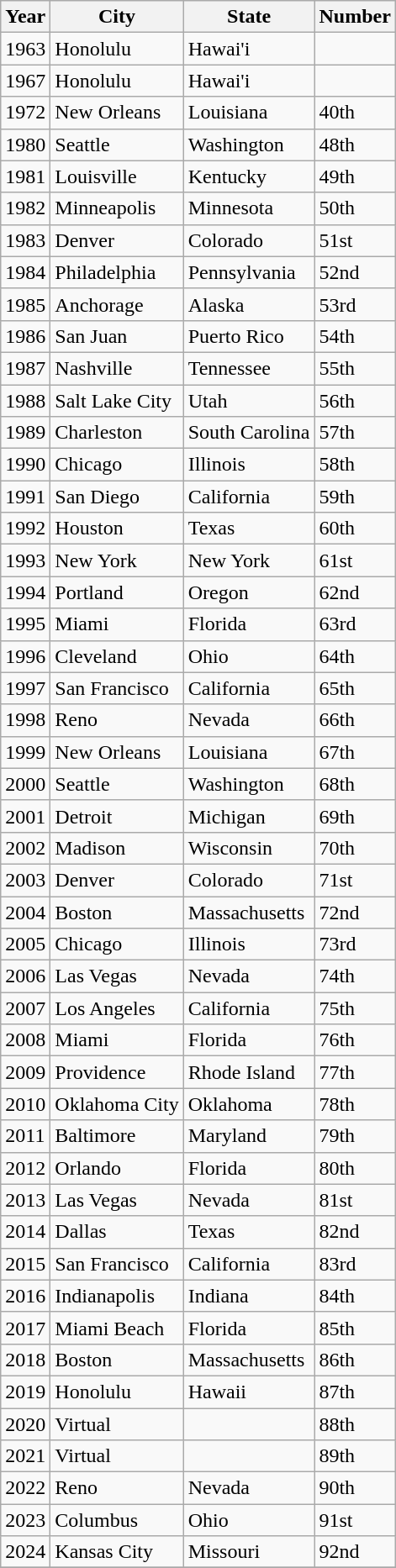<table class="wikitable sortable">
<tr>
<th>Year</th>
<th>City</th>
<th>State</th>
<th>Number</th>
</tr>
<tr>
<td>1963</td>
<td>Honolulu</td>
<td>Hawai'i</td>
<td></td>
</tr>
<tr>
<td>1967</td>
<td>Honolulu</td>
<td>Hawai'i</td>
<td></td>
</tr>
<tr>
<td>1972</td>
<td>New Orleans</td>
<td>Louisiana</td>
<td>40th</td>
</tr>
<tr>
<td>1980</td>
<td>Seattle</td>
<td>Washington</td>
<td>48th</td>
</tr>
<tr>
<td>1981</td>
<td>Louisville</td>
<td>Kentucky</td>
<td>49th</td>
</tr>
<tr>
<td>1982</td>
<td>Minneapolis</td>
<td>Minnesota</td>
<td>50th</td>
</tr>
<tr>
<td>1983</td>
<td>Denver</td>
<td>Colorado</td>
<td>51st</td>
</tr>
<tr>
<td>1984</td>
<td>Philadelphia</td>
<td>Pennsylvania</td>
<td>52nd</td>
</tr>
<tr>
<td>1985</td>
<td>Anchorage</td>
<td>Alaska</td>
<td>53rd</td>
</tr>
<tr>
<td>1986</td>
<td>San Juan</td>
<td>Puerto Rico</td>
<td>54th</td>
</tr>
<tr>
<td>1987</td>
<td>Nashville</td>
<td>Tennessee</td>
<td>55th</td>
</tr>
<tr>
<td>1988</td>
<td>Salt Lake City</td>
<td>Utah</td>
<td>56th</td>
</tr>
<tr>
<td>1989</td>
<td>Charleston</td>
<td>South Carolina</td>
<td>57th</td>
</tr>
<tr>
<td>1990</td>
<td>Chicago</td>
<td>Illinois</td>
<td>58th</td>
</tr>
<tr>
<td>1991</td>
<td>San Diego</td>
<td>California</td>
<td>59th</td>
</tr>
<tr>
<td>1992</td>
<td>Houston</td>
<td>Texas</td>
<td>60th</td>
</tr>
<tr>
<td>1993</td>
<td>New York</td>
<td>New York</td>
<td>61st</td>
</tr>
<tr>
<td>1994</td>
<td>Portland</td>
<td>Oregon</td>
<td>62nd</td>
</tr>
<tr>
<td>1995</td>
<td>Miami</td>
<td>Florida</td>
<td>63rd</td>
</tr>
<tr>
<td>1996</td>
<td>Cleveland</td>
<td>Ohio</td>
<td>64th</td>
</tr>
<tr>
<td>1997</td>
<td>San Francisco</td>
<td>California</td>
<td>65th</td>
</tr>
<tr>
<td>1998</td>
<td>Reno</td>
<td>Nevada</td>
<td>66th</td>
</tr>
<tr>
<td>1999</td>
<td>New Orleans</td>
<td>Louisiana</td>
<td>67th</td>
</tr>
<tr>
<td>2000</td>
<td>Seattle</td>
<td>Washington</td>
<td>68th</td>
</tr>
<tr>
<td>2001</td>
<td>Detroit</td>
<td>Michigan</td>
<td>69th</td>
</tr>
<tr>
<td>2002</td>
<td>Madison</td>
<td>Wisconsin</td>
<td>70th</td>
</tr>
<tr>
<td>2003</td>
<td>Denver</td>
<td>Colorado</td>
<td>71st</td>
</tr>
<tr>
<td>2004</td>
<td>Boston</td>
<td>Massachusetts</td>
<td>72nd</td>
</tr>
<tr>
<td>2005</td>
<td>Chicago</td>
<td>Illinois</td>
<td>73rd</td>
</tr>
<tr>
<td>2006</td>
<td>Las Vegas</td>
<td>Nevada</td>
<td>74th</td>
</tr>
<tr>
<td>2007</td>
<td>Los Angeles</td>
<td>California</td>
<td>75th</td>
</tr>
<tr>
<td>2008</td>
<td>Miami</td>
<td>Florida</td>
<td>76th</td>
</tr>
<tr>
<td>2009</td>
<td>Providence</td>
<td>Rhode Island</td>
<td>77th</td>
</tr>
<tr>
<td>2010</td>
<td>Oklahoma City</td>
<td>Oklahoma</td>
<td>78th</td>
</tr>
<tr>
<td>2011</td>
<td>Baltimore</td>
<td>Maryland</td>
<td>79th</td>
</tr>
<tr>
<td>2012</td>
<td>Orlando</td>
<td>Florida</td>
<td>80th</td>
</tr>
<tr>
<td>2013</td>
<td>Las Vegas</td>
<td>Nevada</td>
<td>81st</td>
</tr>
<tr>
<td>2014</td>
<td>Dallas</td>
<td>Texas</td>
<td>82nd</td>
</tr>
<tr>
<td>2015</td>
<td>San Francisco</td>
<td>California</td>
<td>83rd</td>
</tr>
<tr>
<td>2016</td>
<td>Indianapolis</td>
<td>Indiana</td>
<td>84th</td>
</tr>
<tr>
<td>2017</td>
<td>Miami Beach</td>
<td>Florida</td>
<td>85th</td>
</tr>
<tr>
<td>2018</td>
<td>Boston</td>
<td>Massachusetts</td>
<td>86th</td>
</tr>
<tr>
<td>2019</td>
<td>Honolulu</td>
<td>Hawaii</td>
<td>87th</td>
</tr>
<tr>
<td>2020</td>
<td>Virtual</td>
<td></td>
<td>88th</td>
</tr>
<tr>
<td>2021</td>
<td>Virtual</td>
<td></td>
<td>89th</td>
</tr>
<tr>
<td>2022</td>
<td>Reno</td>
<td>Nevada</td>
<td>90th</td>
</tr>
<tr>
<td>2023</td>
<td>Columbus</td>
<td>Ohio</td>
<td>91st</td>
</tr>
<tr>
<td>2024</td>
<td>Kansas City</td>
<td>Missouri</td>
<td>92nd</td>
</tr>
<tr>
</tr>
</table>
